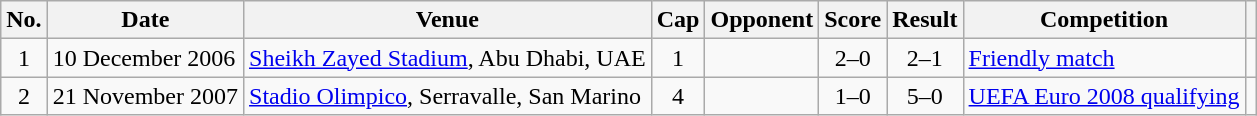<table class="wikitable sortable">
<tr>
<th scope="col">No.</th>
<th scope="col">Date</th>
<th scope="col">Venue</th>
<th scope="col">Cap</th>
<th scope="col">Opponent</th>
<th scope="col">Score</th>
<th scope="col">Result</th>
<th scope="col">Competition</th>
<th scope="col" class="unsortable"></th>
</tr>
<tr>
<td align=center>1</td>
<td>10 December 2006</td>
<td><a href='#'>Sheikh Zayed Stadium</a>, Abu Dhabi, UAE</td>
<td align=center>1</td>
<td></td>
<td align=center>2–0</td>
<td align=center>2–1</td>
<td><a href='#'>Friendly match</a></td>
<td></td>
</tr>
<tr>
<td align=center>2</td>
<td>21 November 2007</td>
<td><a href='#'>Stadio Olimpico</a>, Serravalle, San Marino</td>
<td align=center>4</td>
<td></td>
<td align=center>1–0</td>
<td align=center>5–0</td>
<td><a href='#'>UEFA Euro 2008 qualifying</a></td>
<td></td>
</tr>
</table>
